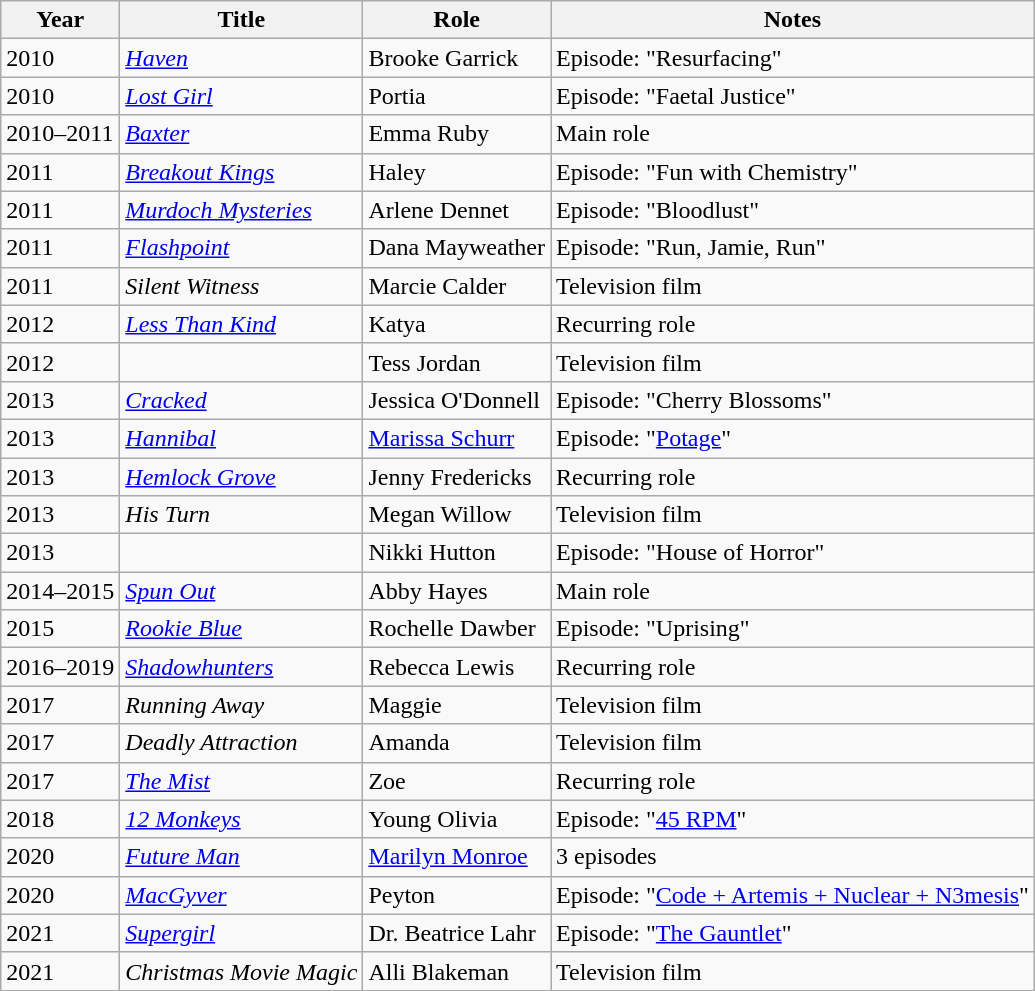<table class="wikitable sortable">
<tr>
<th>Year</th>
<th>Title</th>
<th>Role</th>
<th class="unsortable">Notes</th>
</tr>
<tr>
<td>2010</td>
<td><em><a href='#'>Haven</a></em></td>
<td>Brooke Garrick</td>
<td>Episode: "Resurfacing"</td>
</tr>
<tr>
<td>2010</td>
<td><em><a href='#'>Lost Girl</a></em></td>
<td>Portia</td>
<td>Episode: "Faetal Justice"</td>
</tr>
<tr>
<td>2010–2011</td>
<td><em><a href='#'>Baxter</a></em></td>
<td>Emma Ruby</td>
<td>Main role</td>
</tr>
<tr>
<td>2011</td>
<td><em><a href='#'>Breakout Kings</a></em></td>
<td>Haley</td>
<td>Episode: "Fun with Chemistry"</td>
</tr>
<tr>
<td>2011</td>
<td><em><a href='#'>Murdoch Mysteries</a></em></td>
<td>Arlene Dennet</td>
<td>Episode: "Bloodlust"</td>
</tr>
<tr>
<td>2011</td>
<td><em><a href='#'>Flashpoint</a></em></td>
<td>Dana Mayweather</td>
<td>Episode: "Run, Jamie, Run"</td>
</tr>
<tr>
<td>2011</td>
<td><em>Silent Witness</em></td>
<td>Marcie Calder</td>
<td>Television film</td>
</tr>
<tr>
<td>2012</td>
<td><em><a href='#'>Less Than Kind</a></em></td>
<td>Katya</td>
<td>Recurring role</td>
</tr>
<tr>
<td>2012</td>
<td><em></em></td>
<td>Tess Jordan</td>
<td>Television film</td>
</tr>
<tr>
<td>2013</td>
<td><em><a href='#'>Cracked</a></em></td>
<td>Jessica O'Donnell</td>
<td>Episode: "Cherry Blossoms"</td>
</tr>
<tr>
<td>2013</td>
<td><em><a href='#'>Hannibal</a></em></td>
<td><a href='#'>Marissa Schurr</a></td>
<td>Episode: "<a href='#'>Potage</a>"</td>
</tr>
<tr>
<td>2013</td>
<td><em><a href='#'>Hemlock Grove</a></em></td>
<td>Jenny Fredericks</td>
<td>Recurring role</td>
</tr>
<tr>
<td>2013</td>
<td><em>His Turn</em></td>
<td>Megan Willow</td>
<td>Television film</td>
</tr>
<tr>
<td>2013</td>
<td><em></em></td>
<td>Nikki Hutton</td>
<td>Episode: "House of Horror"</td>
</tr>
<tr>
<td>2014–2015</td>
<td><em><a href='#'>Spun Out</a></em></td>
<td>Abby Hayes</td>
<td>Main role</td>
</tr>
<tr>
<td>2015</td>
<td><em><a href='#'>Rookie Blue</a></em></td>
<td>Rochelle Dawber</td>
<td>Episode: "Uprising"</td>
</tr>
<tr>
<td>2016–2019</td>
<td><em><a href='#'>Shadowhunters</a></em></td>
<td>Rebecca Lewis</td>
<td>Recurring role</td>
</tr>
<tr>
<td>2017</td>
<td><em>Running Away</em></td>
<td>Maggie</td>
<td>Television film</td>
</tr>
<tr>
<td>2017</td>
<td><em>Deadly Attraction</em></td>
<td>Amanda</td>
<td>Television film</td>
</tr>
<tr>
<td>2017</td>
<td data-sort-value="Mist, The"><em><a href='#'>The Mist</a></em></td>
<td>Zoe</td>
<td>Recurring role</td>
</tr>
<tr>
<td>2018</td>
<td><em><a href='#'>12 Monkeys</a></em></td>
<td>Young Olivia</td>
<td>Episode: "<a href='#'>45 RPM</a>"</td>
</tr>
<tr>
<td>2020</td>
<td><em><a href='#'>Future Man</a></em></td>
<td><a href='#'>Marilyn Monroe</a></td>
<td>3 episodes</td>
</tr>
<tr>
<td>2020</td>
<td><em><a href='#'>MacGyver</a></em></td>
<td>Peyton</td>
<td>Episode: "<a href='#'>Code + Artemis + Nuclear + N3mesis</a>"</td>
</tr>
<tr>
<td>2021</td>
<td><em><a href='#'>Supergirl</a></em></td>
<td>Dr. Beatrice Lahr</td>
<td>Episode: "<a href='#'>The Gauntlet</a>"</td>
</tr>
<tr>
<td>2021</td>
<td><em>Christmas Movie Magic</em></td>
<td>Alli Blakeman</td>
<td>Television film</td>
</tr>
</table>
